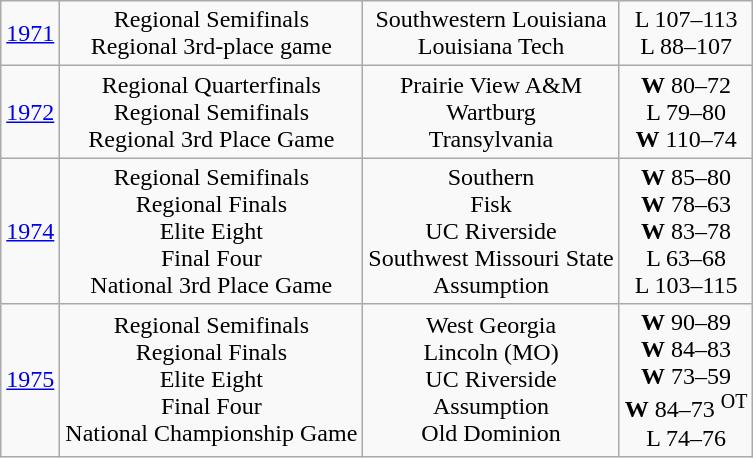<table class="wikitable">
<tr align="center">
<td><a href='#'>1971</a></td>
<td>Regional Semifinals<br>Regional 3rd-place game</td>
<td>Southwestern Louisiana<br>Louisiana Tech</td>
<td>L 107–113<br>L 88–107</td>
</tr>
<tr align="center">
<td><a href='#'>1972</a></td>
<td>Regional Quarterfinals<br>Regional Semifinals<br>Regional 3rd Place Game</td>
<td>Prairie View A&M<br>Wartburg<br>Transylvania</td>
<td><strong>W</strong> 80–72<br>L 79–80<br><strong>W</strong> 110–74</td>
</tr>
<tr align="center">
<td><a href='#'>1974</a></td>
<td>Regional Semifinals<br>Regional Finals<br>Elite Eight<br>Final Four<br>National 3rd Place Game</td>
<td>Southern<br>Fisk<br>UC Riverside<br>Southwest Missouri State<br>Assumption</td>
<td><strong>W</strong> 85–80<br><strong>W</strong> 78–63<br><strong>W</strong> 83–78<br>L 63–68<br>L 103–115</td>
</tr>
<tr align="center">
<td><a href='#'>1975</a></td>
<td>Regional Semifinals<br>Regional Finals<br>Elite Eight<br>Final Four<br>National Championship Game</td>
<td>West Georgia<br>Lincoln (MO)<br>UC Riverside<br>Assumption<br>Old Dominion</td>
<td><strong>W</strong> 90–89<br><strong>W</strong> 84–83<br><strong>W</strong> 73–59<br><strong>W</strong> 84–73 <sup>OT</sup><br>L 74–76</td>
</tr>
</table>
